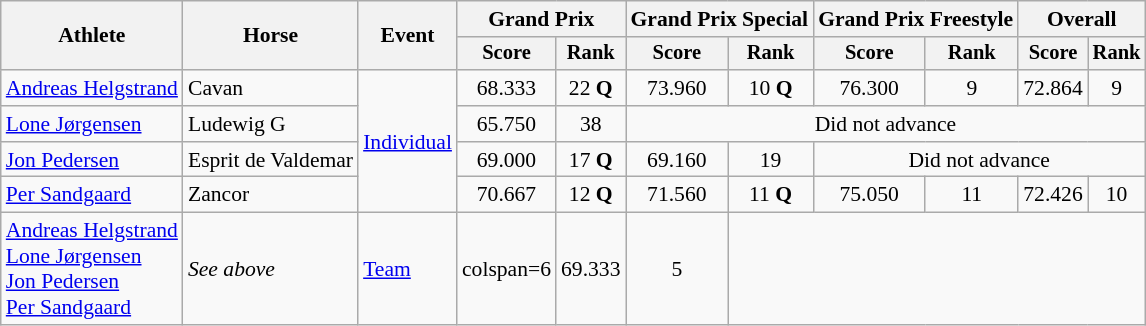<table class=wikitable style="font-size:90%">
<tr>
<th rowspan="2">Athlete</th>
<th rowspan="2">Horse</th>
<th rowspan="2">Event</th>
<th colspan="2">Grand Prix</th>
<th colspan="2">Grand Prix Special</th>
<th colspan="2">Grand Prix Freestyle</th>
<th colspan="2">Overall</th>
</tr>
<tr style="font-size:95%">
<th>Score</th>
<th>Rank</th>
<th>Score</th>
<th>Rank</th>
<th>Score</th>
<th>Rank</th>
<th>Score</th>
<th>Rank</th>
</tr>
<tr align=center>
<td align=left><a href='#'>Andreas Helgstrand</a></td>
<td align=left>Cavan</td>
<td align=left rowspan=4><a href='#'>Individual</a></td>
<td>68.333</td>
<td>22 <strong>Q</strong></td>
<td>73.960</td>
<td>10 <strong>Q</strong></td>
<td>76.300</td>
<td>9</td>
<td>72.864</td>
<td>9</td>
</tr>
<tr align=center>
<td align=left><a href='#'>Lone Jørgensen</a></td>
<td align=left>Ludewig G</td>
<td>65.750</td>
<td>38</td>
<td colspan=6>Did not advance</td>
</tr>
<tr align=center>
<td align=left><a href='#'>Jon Pedersen</a></td>
<td align=left>Esprit de Valdemar</td>
<td>69.000</td>
<td>17 <strong>Q</strong></td>
<td>69.160</td>
<td>19</td>
<td colspan=4>Did not advance</td>
</tr>
<tr align=center>
<td align=left><a href='#'>Per Sandgaard</a></td>
<td align=left>Zancor</td>
<td>70.667</td>
<td>12 <strong>Q</strong></td>
<td>71.560</td>
<td>11 <strong>Q</strong></td>
<td>75.050</td>
<td>11</td>
<td>72.426</td>
<td>10</td>
</tr>
<tr align=center>
<td align=left><a href='#'>Andreas Helgstrand</a><br><a href='#'>Lone Jørgensen</a><br><a href='#'>Jon Pedersen</a><br><a href='#'>Per Sandgaard</a></td>
<td align=left><em>See above</em></td>
<td align=left><a href='#'>Team</a></td>
<td>colspan=6 </td>
<td>69.333</td>
<td>5</td>
</tr>
</table>
